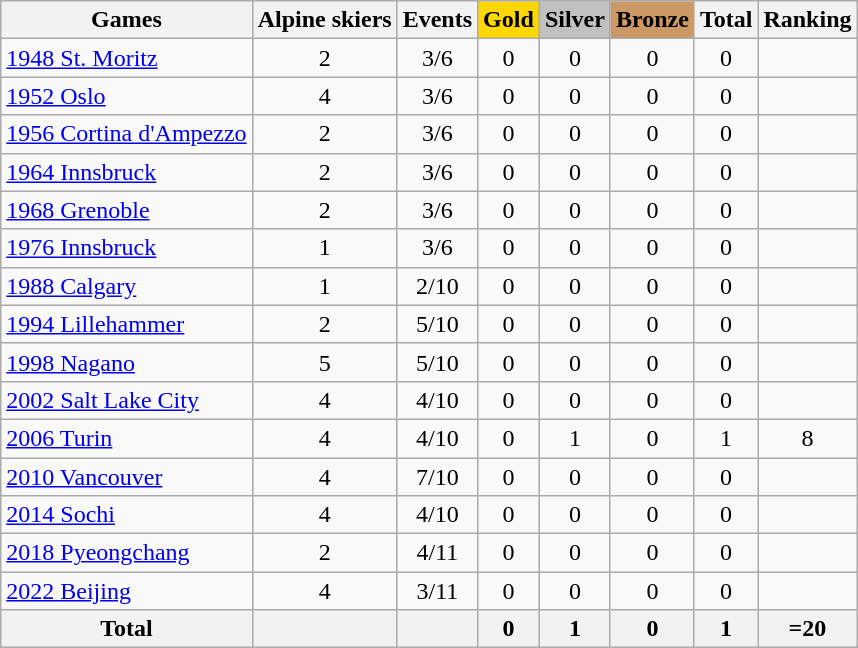<table class="wikitable sortable" style="text-align:center">
<tr>
<th>Games</th>
<th>Alpine skiers</th>
<th>Events</th>
<th style="background-color:gold;">Gold</th>
<th style="background-color:silver;">Silver</th>
<th style="background-color:#c96;">Bronze</th>
<th>Total</th>
<th>Ranking</th>
</tr>
<tr>
<td align=left><a href='#'>1948 St. Moritz</a></td>
<td>2</td>
<td>3/6</td>
<td>0</td>
<td>0</td>
<td>0</td>
<td>0</td>
<td></td>
</tr>
<tr>
<td align=left><a href='#'>1952 Oslo</a></td>
<td>4</td>
<td>3/6</td>
<td>0</td>
<td>0</td>
<td>0</td>
<td>0</td>
<td></td>
</tr>
<tr>
<td align=left><a href='#'>1956 Cortina d'Ampezzo</a></td>
<td>2</td>
<td>3/6</td>
<td>0</td>
<td>0</td>
<td>0</td>
<td>0</td>
<td></td>
</tr>
<tr>
<td align=left><a href='#'>1964 Innsbruck</a></td>
<td>2</td>
<td>3/6</td>
<td>0</td>
<td>0</td>
<td>0</td>
<td>0</td>
<td></td>
</tr>
<tr>
<td align=left><a href='#'>1968 Grenoble</a></td>
<td>2</td>
<td>3/6</td>
<td>0</td>
<td>0</td>
<td>0</td>
<td>0</td>
<td></td>
</tr>
<tr>
<td align=left><a href='#'>1976 Innsbruck</a></td>
<td>1</td>
<td>3/6</td>
<td>0</td>
<td>0</td>
<td>0</td>
<td>0</td>
<td></td>
</tr>
<tr>
<td align=left><a href='#'>1988 Calgary</a></td>
<td>1</td>
<td>2/10</td>
<td>0</td>
<td>0</td>
<td>0</td>
<td>0</td>
<td></td>
</tr>
<tr>
<td align=left><a href='#'>1994 Lillehammer</a></td>
<td>2</td>
<td>5/10</td>
<td>0</td>
<td>0</td>
<td>0</td>
<td>0</td>
<td></td>
</tr>
<tr>
<td align=left><a href='#'>1998 Nagano</a></td>
<td>5</td>
<td>5/10</td>
<td>0</td>
<td>0</td>
<td>0</td>
<td>0</td>
<td></td>
</tr>
<tr>
<td align=left><a href='#'>2002 Salt Lake City</a></td>
<td>4</td>
<td>4/10</td>
<td>0</td>
<td>0</td>
<td>0</td>
<td>0</td>
<td></td>
</tr>
<tr>
<td align=left><a href='#'>2006 Turin</a></td>
<td>4</td>
<td>4/10</td>
<td>0</td>
<td>1</td>
<td>0</td>
<td>1</td>
<td>8</td>
</tr>
<tr>
<td align=left><a href='#'>2010 Vancouver</a></td>
<td>4</td>
<td>7/10</td>
<td>0</td>
<td>0</td>
<td>0</td>
<td>0</td>
<td></td>
</tr>
<tr>
<td align=left><a href='#'>2014 Sochi</a></td>
<td>4</td>
<td>4/10</td>
<td>0</td>
<td>0</td>
<td>0</td>
<td>0</td>
<td></td>
</tr>
<tr>
<td align=left><a href='#'>2018 Pyeongchang</a></td>
<td>2</td>
<td>4/11</td>
<td>0</td>
<td>0</td>
<td>0</td>
<td>0</td>
<td></td>
</tr>
<tr>
<td align=left><a href='#'>2022 Beijing</a></td>
<td>4</td>
<td>3/11</td>
<td>0</td>
<td>0</td>
<td>0</td>
<td>0</td>
<td></td>
</tr>
<tr>
<th>Total</th>
<th></th>
<th></th>
<th>0</th>
<th>1</th>
<th>0</th>
<th>1</th>
<th>=20</th>
</tr>
</table>
